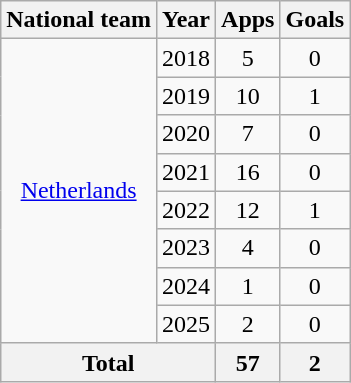<table class="wikitable" style="text-align:center">
<tr>
<th>National team</th>
<th>Year</th>
<th>Apps</th>
<th>Goals</th>
</tr>
<tr>
<td rowspan="8"><a href='#'>Netherlands</a></td>
<td>2018</td>
<td>5</td>
<td>0</td>
</tr>
<tr>
<td>2019</td>
<td>10</td>
<td>1</td>
</tr>
<tr>
<td>2020</td>
<td>7</td>
<td>0</td>
</tr>
<tr>
<td>2021</td>
<td>16</td>
<td>0</td>
</tr>
<tr>
<td>2022</td>
<td>12</td>
<td>1</td>
</tr>
<tr>
<td>2023</td>
<td>4</td>
<td>0</td>
</tr>
<tr>
<td>2024</td>
<td>1</td>
<td>0</td>
</tr>
<tr>
<td>2025</td>
<td>2</td>
<td>0</td>
</tr>
<tr>
<th colspan="2">Total</th>
<th>57</th>
<th>2</th>
</tr>
</table>
